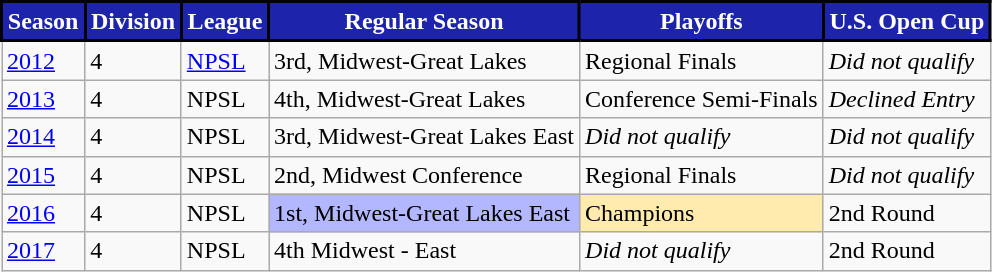<table class="wikitable">
<tr>
<th style="background:#1D24AB; color:#ffffff; border:2px solid #000;">Season</th>
<th style="background:#1D24AB; color:#ffffff; border:2px solid #000;">Division</th>
<th style="background:#1D24AB; color:#ffffff; border:2px solid #000;">League</th>
<th style="background:#1D24AB; color:#ffffff; border:2px solid #000;">Regular Season</th>
<th style="background:#1D24AB; color:#ffffff; border:2px solid #000;">Playoffs</th>
<th style="background:#1D24AB; color:#ffffff; border:2px solid #000;">U.S. Open Cup</th>
</tr>
<tr>
<td><a href='#'>2012</a></td>
<td>4</td>
<td><a href='#'>NPSL</a></td>
<td>3rd, Midwest-Great Lakes</td>
<td>Regional Finals</td>
<td><em>Did not qualify</em></td>
</tr>
<tr>
<td><a href='#'>2013</a></td>
<td>4</td>
<td>NPSL</td>
<td>4th, Midwest-Great Lakes</td>
<td>Conference Semi-Finals</td>
<td><em>Declined Entry</em></td>
</tr>
<tr>
<td><a href='#'>2014</a></td>
<td>4</td>
<td>NPSL</td>
<td>3rd, Midwest-Great Lakes East</td>
<td><em>Did not qualify</em></td>
<td><em>Did not qualify</em></td>
</tr>
<tr>
<td><a href='#'>2015</a></td>
<td>4</td>
<td>NPSL</td>
<td>2nd, Midwest Conference</td>
<td>Regional Finals</td>
<td><em>Did not qualify</em></td>
</tr>
<tr>
<td><a href='#'>2016</a></td>
<td>4</td>
<td>NPSL</td>
<td bgcolor="B3B7FF">1st, Midwest-Great Lakes East</td>
<td bgcolor="FFEBAD">Champions</td>
<td>2nd Round</td>
</tr>
<tr>
<td><a href='#'>2017</a></td>
<td>4</td>
<td>NPSL</td>
<td>4th Midwest - East</td>
<td><em>Did not qualify</em></td>
<td>2nd Round</td>
</tr>
</table>
